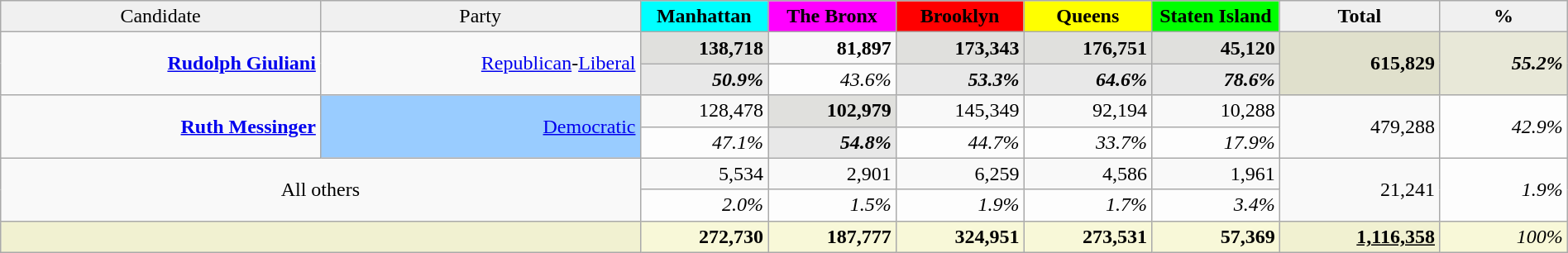<table class="wikitable"  style="width:100%; text-align:right;">
<tr style="text-align:center;">
<td style="width:20%; background:#f0f0f0;">Candidate</td>
<td style="width:20%; background:#f0f0f0;">Party</td>
<td style="width:8%; background:aqua;"><strong>Manhattan</strong></td>
<td style="width:8%; background:magenta;"><strong>The Bronx</strong></td>
<td style="width:8%; background:red;"><strong>Brooklyn</strong></td>
<td style="width:8%; background:yellow;"><strong>Queens</strong></td>
<td style="width:8%; background:lime;"><strong>Staten Island</strong></td>
<td style="width:10%; background:#f0f0f0;"><strong>Total</strong></td>
<td style="width:8%; background:#f0f0f0;"><strong>%</strong></td>
</tr>
<tr>
<td rowspan="2"><strong><a href='#'>Rudolph Giuliani</a></strong></td>
<td rowspan="2"><a href='#'>Republican</a>-<a href='#'>Liberal</a></td>
<td style="background:#e0e0dd;"><strong>138,718</strong></td>
<td><strong>81,897</strong></td>
<td style="background:#e0e0dd;"><strong>173,343</strong></td>
<td style="background:#e0e0dd;"><strong> 176,751</strong></td>
<td style="background:#e0e0dd;"><strong>45,120</strong></td>
<td rowspan="2" style="background:#e0e0cc;"><strong>615,829</strong></td>
<td rowspan="2" style="background:#e8e8d8;"><strong><em>55.2%</em></strong></td>
</tr>
<tr style="background:#e8e8e8;">
<td><strong><em>50.9%</em></strong></td>
<td style="background:#fdfdfd;"><em>43.6%</em></td>
<td><strong><em>53.3%</em></strong></td>
<td><strong><em>64.6%</em></strong></td>
<td><strong><em>78.6%</em></strong></td>
</tr>
<tr>
<td rowspan="2"><strong><a href='#'>Ruth Messinger</a></strong></td>
<td style="background:#9cf;" rowspan="2"><a href='#'>Democratic</a></td>
<td>128,478</td>
<td style="background:#e0e0dd;"><strong>102,979</strong></td>
<td>145,349</td>
<td>92,194</td>
<td>10,288</td>
<td rowspan="2">479,288</td>
<td rowspan="2" style="background:#fdfdfd;"><em>42.9%</em></td>
</tr>
<tr style="background:#fdfdfd;">
<td><em>47.1%</em></td>
<td style="background:#e8e8e8;"><strong><em>54.8%</em></strong></td>
<td><em>44.7%</em></td>
<td><em>33.7%</em></td>
<td><em>17.9%</em></td>
</tr>
<tr>
<td rowspan="2" colspan="2" style="text-align:center;">All others</td>
<td>5,534</td>
<td>2,901</td>
<td>6,259</td>
<td>4,586</td>
<td>1,961</td>
<td rowspan="2">21,241</td>
<td rowspan="2" style="background:#fdfdfd;"><em>1.9%</em></td>
</tr>
<tr style="background:#fdfdfd;">
<td><em>2.0%</em></td>
<td><em>1.5%</em></td>
<td><em>1.9%</em></td>
<td><em>1.7%</em></td>
<td><em>3.4%</em></td>
</tr>
<tr style="background:#f8f8d8;">
<td colspan="2" style="background:#f1f1d1;"></td>
<td><strong>272,730</strong></td>
<td><strong>187,777</strong></td>
<td><strong> 324,951</strong></td>
<td><strong>273,531</strong></td>
<td><strong>57,369</strong></td>
<td style="background:#f1f1d1;"><u><strong>1,116,358</strong></u></td>
<td bgcolor=f8f8d8><em>100%</em></td>
</tr>
</table>
